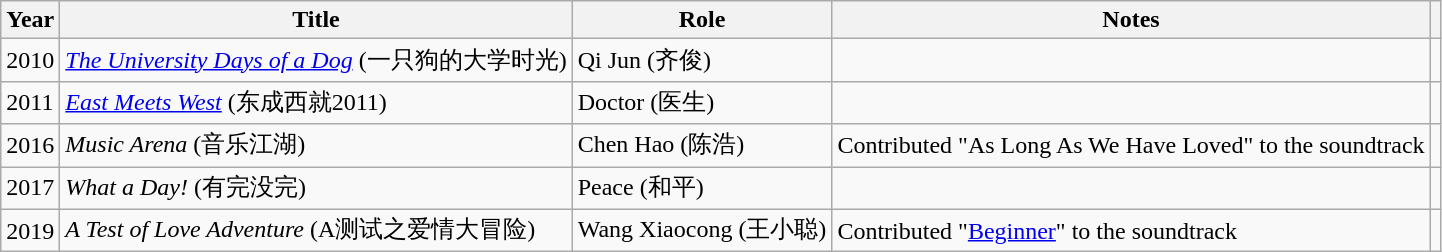<table class="wikitable">
<tr>
<th>Year</th>
<th>Title</th>
<th>Role</th>
<th>Notes</th>
<th scope="col"></th>
</tr>
<tr>
<td>2010</td>
<td><em><a href='#'>The University Days of a Dog</a></em> (一只狗的大学时光)</td>
<td>Qi Jun (齐俊)</td>
<td></td>
<td></td>
</tr>
<tr>
<td>2011</td>
<td><a href='#'><em>East Meets West</em></a> (东成西就2011)</td>
<td>Doctor (医生)</td>
<td></td>
<td></td>
</tr>
<tr>
<td>2016</td>
<td><em>Music Arena</em> (音乐江湖)</td>
<td>Chen Hao (陈浩)</td>
<td>Contributed "As Long As We Have Loved" to the soundtrack</td>
<td></td>
</tr>
<tr>
<td>2017</td>
<td><em>What a Day!</em> (有完没完)</td>
<td>Peace (和平)</td>
<td></td>
<td></td>
</tr>
<tr>
<td>2019</td>
<td><em>A Test of Love Adventure</em> (A测试之爱情大冒险)</td>
<td>Wang Xiaocong (王小聪)</td>
<td>Contributed "<a href='#'>Beginner</a>" to the soundtrack</td>
<td></td>
</tr>
</table>
